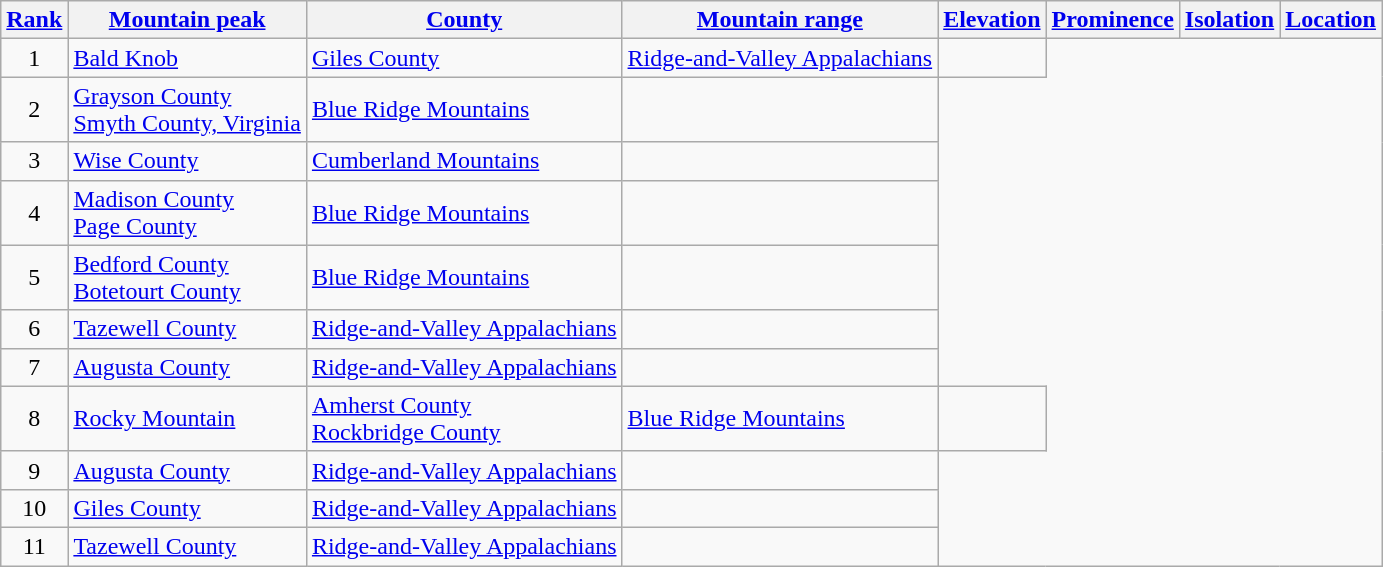<table class="wikitable sortable">
<tr>
<th><a href='#'>Rank</a></th>
<th><a href='#'>Mountain peak</a></th>
<th><a href='#'>County</a></th>
<th><a href='#'>Mountain range</a></th>
<th><a href='#'>Elevation</a></th>
<th><a href='#'>Prominence</a></th>
<th><a href='#'>Isolation</a></th>
<th><a href='#'>Location</a></th>
</tr>
<tr>
<td align=center>1</td>
<td><a href='#'>Bald Knob</a></td>
<td><a href='#'>Giles County</a></td>
<td><a href='#'>Ridge-and-Valley Appalachians</a><br></td>
<td></td>
</tr>
<tr>
<td align=center>2<br></td>
<td><a href='#'>Grayson County</a><br><a href='#'>Smyth County, Virginia</a></td>
<td><a href='#'>Blue Ridge Mountains</a><br></td>
<td></td>
</tr>
<tr>
<td align=center>3<br></td>
<td><a href='#'>Wise County</a></td>
<td><a href='#'>Cumberland Mountains</a><br></td>
<td></td>
</tr>
<tr>
<td align=center>4<br></td>
<td><a href='#'>Madison County</a><br><a href='#'>Page County</a></td>
<td><a href='#'>Blue Ridge Mountains</a><br></td>
<td></td>
</tr>
<tr>
<td align=center>5<br></td>
<td><a href='#'>Bedford County</a><br><a href='#'>Botetourt County</a></td>
<td><a href='#'>Blue Ridge Mountains</a><br></td>
<td></td>
</tr>
<tr>
<td align=center>6<br></td>
<td><a href='#'>Tazewell County</a></td>
<td><a href='#'>Ridge-and-Valley Appalachians</a><br></td>
<td></td>
</tr>
<tr>
<td align=center>7<br></td>
<td><a href='#'>Augusta County</a></td>
<td><a href='#'>Ridge-and-Valley Appalachians</a><br></td>
<td></td>
</tr>
<tr>
<td align=center>8</td>
<td><a href='#'>Rocky Mountain</a></td>
<td><a href='#'>Amherst County</a><br><a href='#'>Rockbridge County</a></td>
<td><a href='#'>Blue Ridge Mountains</a><br></td>
<td></td>
</tr>
<tr>
<td align=center>9<br></td>
<td><a href='#'>Augusta County</a><br></td>
<td><a href='#'>Ridge-and-Valley Appalachians</a><br></td>
<td></td>
</tr>
<tr>
<td align=center>10<br></td>
<td><a href='#'>Giles County</a></td>
<td><a href='#'>Ridge-and-Valley Appalachians</a><br></td>
<td></td>
</tr>
<tr>
<td align=center>11<br></td>
<td><a href='#'>Tazewell County</a></td>
<td><a href='#'>Ridge-and-Valley Appalachians</a><br></td>
<td></td>
</tr>
</table>
